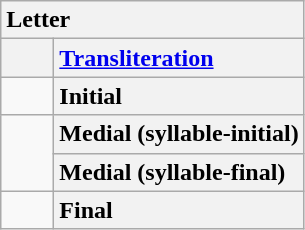<table class="wikitable" style="text-align: center; display: inline-table;">
<tr>
<th colspan="2" style="text-align: left">Letter</th>
</tr>
<tr>
<th style="min-width: 1.75em"></th>
<th style="text-align: left"><a href='#'>Transliteration</a></th>
</tr>
<tr>
<td></td>
<th style="text-align: left">Initial</th>
</tr>
<tr>
<td rowspan="2"></td>
<th style="text-align: left">Medial (syllable-initial)</th>
</tr>
<tr>
<th style="text-align: left">Medial (syllable-final)</th>
</tr>
<tr>
<td></td>
<th style="text-align: left">Final</th>
</tr>
</table>
